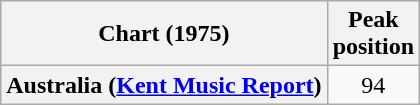<table class="wikitable plainrowheaders" style="text-align:center">
<tr>
<th>Chart (1975)</th>
<th>Peak<br>position</th>
</tr>
<tr>
<th scope="row">Australia (<a href='#'>Kent Music Report</a>)</th>
<td>94</td>
</tr>
</table>
